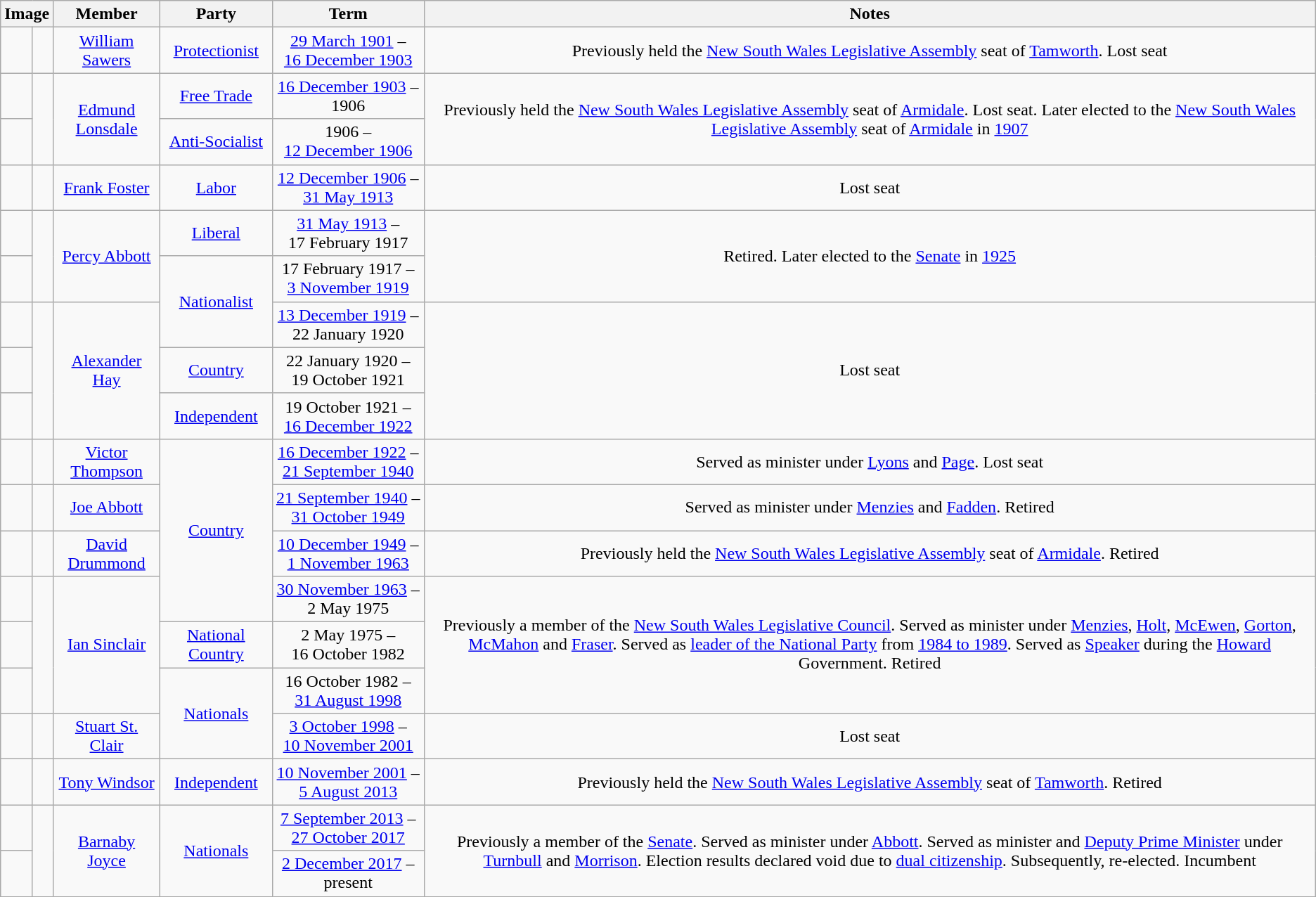<table class=wikitable style="text-align:center">
<tr>
<th colspan=2>Image</th>
<th>Member</th>
<th>Party</th>
<th>Term</th>
<th>Notes</th>
</tr>
<tr>
<td> </td>
<td></td>
<td><a href='#'>William Sawers</a><br></td>
<td><a href='#'>Protectionist</a></td>
<td nowrap><a href='#'>29 March 1901</a> –<br><a href='#'>16 December 1903</a></td>
<td>Previously held the <a href='#'>New South Wales Legislative Assembly</a> seat of <a href='#'>Tamworth</a>. Lost seat</td>
</tr>
<tr>
<td> </td>
<td rowspan=2></td>
<td rowspan=2><a href='#'>Edmund Lonsdale</a><br></td>
<td><a href='#'>Free Trade</a></td>
<td nowrap><a href='#'>16 December 1903</a> –<br>1906</td>
<td rowspan=2>Previously held the <a href='#'>New South Wales Legislative Assembly</a> seat of <a href='#'>Armidale</a>. Lost seat. Later elected to the <a href='#'>New South Wales Legislative Assembly</a> seat of <a href='#'>Armidale</a> in <a href='#'>1907</a></td>
</tr>
<tr>
<td> </td>
<td nowrap><a href='#'>Anti-Socialist</a></td>
<td nowrap>1906 –<br><a href='#'>12 December 1906</a></td>
</tr>
<tr>
<td> </td>
<td></td>
<td><a href='#'>Frank Foster</a><br></td>
<td><a href='#'>Labor</a></td>
<td nowrap><a href='#'>12 December 1906</a> –<br><a href='#'>31 May 1913</a></td>
<td>Lost seat</td>
</tr>
<tr>
<td> </td>
<td rowspan=2></td>
<td rowspan=2><a href='#'>Percy Abbott</a><br></td>
<td><a href='#'>Liberal</a></td>
<td nowrap><a href='#'>31 May 1913</a> –<br>17 February 1917</td>
<td rowspan=2>Retired. Later elected to the <a href='#'>Senate</a> in <a href='#'>1925</a></td>
</tr>
<tr>
<td> </td>
<td rowspan="2"><a href='#'>Nationalist</a></td>
<td nowrap>17 February 1917 –<br><a href='#'>3 November 1919</a></td>
</tr>
<tr>
<td> </td>
<td rowspan=3></td>
<td rowspan=3><a href='#'>Alexander Hay</a><br></td>
<td nowrap><a href='#'>13 December 1919</a> –<br>22 January 1920</td>
<td rowspan=3>Lost seat</td>
</tr>
<tr>
<td> </td>
<td nowrap><a href='#'>Country</a></td>
<td nowrap>22 January 1920 –<br>19 October 1921</td>
</tr>
<tr>
<td> </td>
<td nowrap><a href='#'>Independent</a></td>
<td nowrap>19 October 1921 –<br><a href='#'>16 December 1922</a></td>
</tr>
<tr>
<td> </td>
<td></td>
<td><a href='#'>Victor Thompson</a><br></td>
<td rowspan="4"><a href='#'>Country</a></td>
<td nowrap><a href='#'>16 December 1922</a> –<br><a href='#'>21 September 1940</a></td>
<td>Served as minister under <a href='#'>Lyons</a> and <a href='#'>Page</a>. Lost seat</td>
</tr>
<tr>
<td> </td>
<td></td>
<td><a href='#'>Joe Abbott</a><br></td>
<td nowrap><a href='#'>21 September 1940</a> –<br><a href='#'>31 October 1949</a></td>
<td>Served as minister under <a href='#'>Menzies</a> and <a href='#'>Fadden</a>. Retired</td>
</tr>
<tr>
<td> </td>
<td></td>
<td><a href='#'>David Drummond</a><br></td>
<td nowrap><a href='#'>10 December 1949</a> –<br><a href='#'>1 November 1963</a></td>
<td>Previously held the <a href='#'>New South Wales Legislative Assembly</a> seat of <a href='#'>Armidale</a>. Retired</td>
</tr>
<tr>
<td> </td>
<td rowspan=3></td>
<td rowspan=3><a href='#'>Ian Sinclair</a><br></td>
<td nowrap><a href='#'>30 November 1963</a> –<br>2 May 1975</td>
<td rowspan=3>Previously a member of the <a href='#'>New South Wales Legislative Council</a>. Served as minister under <a href='#'>Menzies</a>, <a href='#'>Holt</a>, <a href='#'>McEwen</a>, <a href='#'>Gorton</a>, <a href='#'>McMahon</a> and <a href='#'>Fraser</a>. Served as <a href='#'>leader of the National Party</a> from <a href='#'>1984 to 1989</a>. Served as <a href='#'>Speaker</a> during the <a href='#'>Howard</a> Government. Retired</td>
</tr>
<tr>
<td> </td>
<td><a href='#'>National Country</a></td>
<td nowrap>2 May 1975 –<br>16 October 1982</td>
</tr>
<tr>
<td> </td>
<td rowspan="2"><a href='#'>Nationals</a></td>
<td nowrap>16 October 1982 –<br><a href='#'>31 August 1998</a></td>
</tr>
<tr>
<td> </td>
<td></td>
<td><a href='#'>Stuart St. Clair</a><br></td>
<td nowrap><a href='#'>3 October 1998</a> –<br><a href='#'>10 November 2001</a></td>
<td>Lost seat</td>
</tr>
<tr>
<td> </td>
<td></td>
<td><a href='#'>Tony Windsor</a><br></td>
<td><a href='#'>Independent</a></td>
<td nowrap><a href='#'>10 November 2001</a> –<br><a href='#'>5 August 2013</a></td>
<td>Previously held the <a href='#'>New South Wales Legislative Assembly</a> seat of <a href='#'>Tamworth</a>. Retired</td>
</tr>
<tr>
<td> </td>
<td rowspan=2></td>
<td rowspan=2><a href='#'>Barnaby Joyce</a><br></td>
<td rowspan=2><a href='#'>Nationals</a></td>
<td nowrap><a href='#'>7 September 2013</a> –<br><a href='#'>27 October 2017</a></td>
<td rowspan=2>Previously a member of the <a href='#'>Senate</a>. Served as minister under <a href='#'>Abbott</a>. Served as minister and <a href='#'>Deputy Prime Minister</a> under <a href='#'>Turnbull</a> and <a href='#'>Morrison</a>. Election results declared void due to <a href='#'>dual citizenship</a>. Subsequently, re-elected. Incumbent</td>
</tr>
<tr>
<td> </td>
<td nowrap><a href='#'>2 December 2017</a> –<br>present</td>
</tr>
</table>
